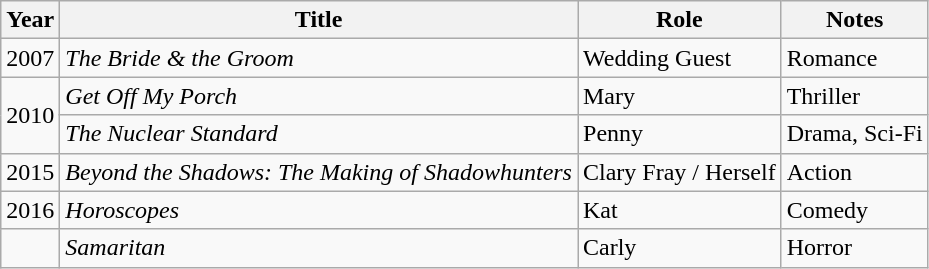<table class="wikitable sortable">
<tr>
<th>Year</th>
<th>Title</th>
<th>Role</th>
<th class="unsortable">Notes</th>
</tr>
<tr>
<td>2007</td>
<td><em>The Bride & the Groom</em></td>
<td>Wedding Guest</td>
<td>Romance</td>
</tr>
<tr>
<td rowspan="2">2010</td>
<td><em>Get Off My Porch</em></td>
<td>Mary</td>
<td>Thriller</td>
</tr>
<tr>
<td><em>The Nuclear Standard</em></td>
<td>Penny</td>
<td>Drama, Sci-Fi</td>
</tr>
<tr>
<td>2015</td>
<td><em>Beyond the Shadows: The Making of Shadowhunters</em></td>
<td>Clary Fray / Herself</td>
<td>Action</td>
</tr>
<tr>
<td>2016</td>
<td><em>Horoscopes</em></td>
<td>Kat</td>
<td>Comedy</td>
</tr>
<tr>
<td></td>
<td><em>Samaritan</em></td>
<td>Carly</td>
<td>Horror</td>
</tr>
</table>
